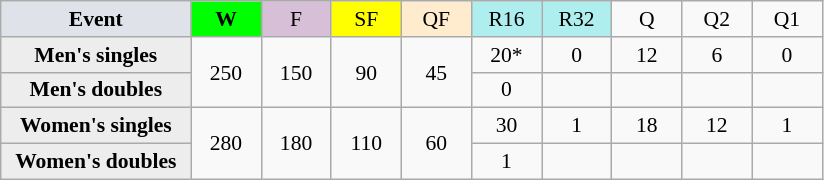<table class=wikitable style=font-size:90%;text-align:center>
<tr>
<td style="width:120px; background:#dfe2e9;"><strong>Event</strong></td>
<td style="width:40px; background:lime;"><strong>W</strong></td>
<td style="width:40px; background:thistle;">F</td>
<td style="width:40px; background:#ff0;">SF</td>
<td style="width:40px; background:#ffebcd;">QF</td>
<td style="width:40px; background:#afeeee;">R16</td>
<td style="width:40px; background:#afeeee;">R32</td>
<td width=40>Q</td>
<td width=40>Q2</td>
<td width=40>Q1</td>
</tr>
<tr>
<th style="background:#ededed;">Men's singles</th>
<td rowspan=2>250</td>
<td rowspan=2>150</td>
<td rowspan=2>90</td>
<td rowspan=2>45</td>
<td>20*</td>
<td>0</td>
<td>12</td>
<td>6</td>
<td>0</td>
</tr>
<tr>
<th style="background:#ededed;">Men's doubles</th>
<td>0</td>
<td></td>
<td></td>
<td></td>
<td></td>
</tr>
<tr>
<th style="background:#ededed;">Women's singles</th>
<td rowspan=2>280</td>
<td rowspan=2>180</td>
<td rowspan=2>110</td>
<td rowspan=2>60</td>
<td>30</td>
<td>1</td>
<td>18</td>
<td>12</td>
<td>1</td>
</tr>
<tr>
<th style="background:#ededed;">Women's doubles</th>
<td>1</td>
<td></td>
<td></td>
<td></td>
<td></td>
</tr>
</table>
